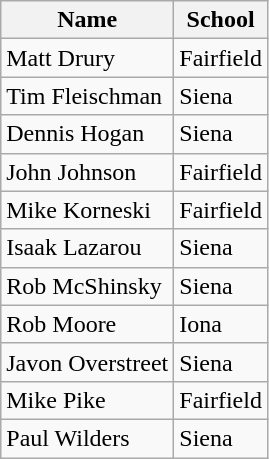<table class=wikitable>
<tr>
<th>Name</th>
<th>School</th>
</tr>
<tr>
<td>Matt Drury</td>
<td>Fairfield</td>
</tr>
<tr>
<td>Tim Fleischman</td>
<td>Siena</td>
</tr>
<tr>
<td>Dennis Hogan</td>
<td>Siena</td>
</tr>
<tr>
<td>John Johnson</td>
<td>Fairfield</td>
</tr>
<tr>
<td>Mike Korneski</td>
<td>Fairfield</td>
</tr>
<tr>
<td>Isaak Lazarou</td>
<td>Siena</td>
</tr>
<tr>
<td>Rob McShinsky</td>
<td>Siena</td>
</tr>
<tr>
<td>Rob Moore</td>
<td>Iona</td>
</tr>
<tr>
<td>Javon Overstreet</td>
<td>Siena</td>
</tr>
<tr>
<td>Mike Pike</td>
<td>Fairfield</td>
</tr>
<tr>
<td>Paul Wilders</td>
<td>Siena</td>
</tr>
</table>
